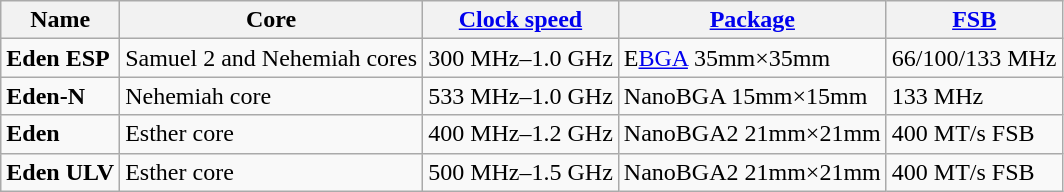<table class="wikitable">
<tr>
<th>Name</th>
<th>Core</th>
<th><a href='#'>Clock speed</a></th>
<th><a href='#'>Package</a></th>
<th><a href='#'>FSB</a></th>
</tr>
<tr>
<td><strong>Eden ESP</strong></td>
<td>Samuel 2 and Nehemiah cores</td>
<td>300 MHz–1.0 GHz</td>
<td>E<a href='#'>BGA</a> 35mm×35mm</td>
<td>66/100/133 MHz</td>
</tr>
<tr>
<td><strong>Eden-N</strong></td>
<td>Nehemiah core</td>
<td>533 MHz–1.0 GHz</td>
<td>NanoBGA 15mm×15mm</td>
<td>133 MHz</td>
</tr>
<tr>
<td><strong>Eden</strong></td>
<td>Esther core</td>
<td>400 MHz–1.2 GHz</td>
<td>NanoBGA2 21mm×21mm</td>
<td>400 MT/s FSB</td>
</tr>
<tr>
<td><strong>Eden ULV</strong></td>
<td>Esther core</td>
<td>500 MHz–1.5 GHz</td>
<td>NanoBGA2 21mm×21mm</td>
<td>400 MT/s FSB</td>
</tr>
</table>
